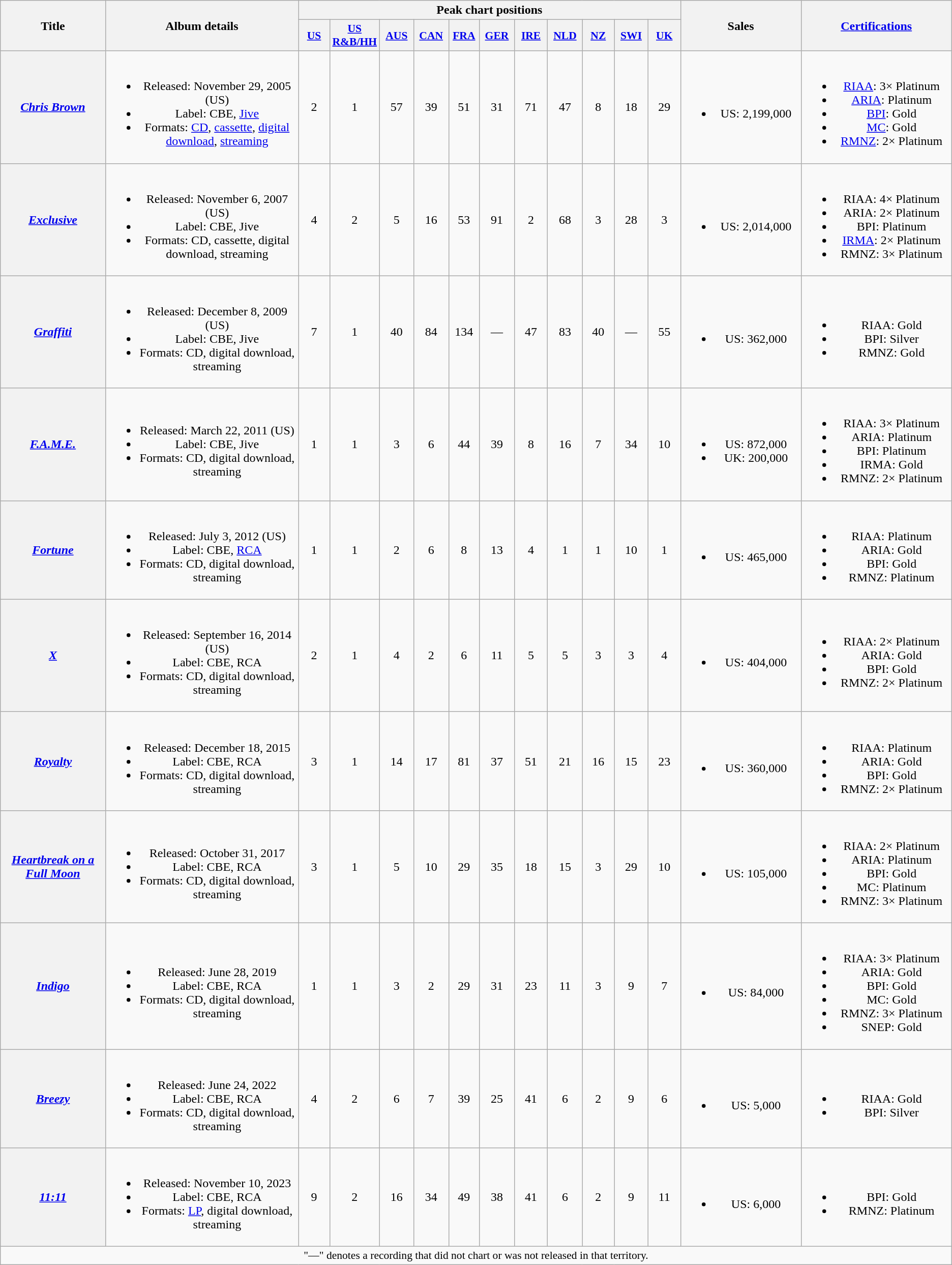<table class="wikitable plainrowheaders" style="text-align:center;">
<tr>
<th scope="col" rowspan="2" style="width:10em;">Title</th>
<th scope="col" rowspan="2" style="width:18em;">Album details</th>
<th scope="col" colspan="11">Peak chart positions</th>
<th scope="col" rowspan="2" style="width:11em;">Sales</th>
<th scope="col" rowspan="2" style="width:15em;"><a href='#'>Certifications</a></th>
</tr>
<tr>
<th scope="col" style="width:3em;font-size:90%;"><a href='#'>US</a><br></th>
<th scope="col" style="width:3em;font-size:90%;"><a href='#'>US R&B/HH</a><br></th>
<th scope="col" style="width:3em;font-size:90%;"><a href='#'>AUS</a><br></th>
<th scope="col" style="width:3em;font-size:90%;"><a href='#'>CAN</a><br></th>
<th scope="col" style="width:2.5em;font-size:90%;"><a href='#'>FRA</a><br></th>
<th scope="col" style="width:3em;font-size:90%;"><a href='#'>GER</a><br></th>
<th scope="col" style="width:3em;font-size:90%;"><a href='#'>IRE</a><br></th>
<th scope="col" style="width:3em;font-size:90%;"><a href='#'>NLD</a><br></th>
<th scope="col" style="width:3em;font-size:90%;"><a href='#'>NZ</a><br></th>
<th scope="col" style="width:3em;font-size:90%;"><a href='#'>SWI</a><br></th>
<th scope="col" style="width:3em;font-size:90%;"><a href='#'>UK</a><br></th>
</tr>
<tr>
<th scope="row"><em><a href='#'>Chris Brown</a></em></th>
<td><br><ul><li>Released: November 29, 2005 <span>(US)</span></li><li>Label: CBE, <a href='#'>Jive</a></li><li>Formats: <a href='#'>CD</a>, <a href='#'>cassette</a>, <a href='#'>digital download</a>, <a href='#'>streaming</a></li></ul></td>
<td>2</td>
<td>1</td>
<td>57</td>
<td>39</td>
<td>51</td>
<td>31</td>
<td>71</td>
<td>47</td>
<td>8</td>
<td>18</td>
<td>29</td>
<td><br><ul><li>US: 2,199,000</li></ul></td>
<td><br><ul><li><a href='#'>RIAA</a>: 3× Platinum</li><li><a href='#'>ARIA</a>: Platinum</li><li><a href='#'>BPI</a>: Gold</li><li><a href='#'>MC</a>: Gold</li><li><a href='#'>RMNZ</a>: 2× Platinum</li></ul></td>
</tr>
<tr>
<th scope="row"><em><a href='#'>Exclusive</a></em></th>
<td><br><ul><li>Released: November 6, 2007 <span>(US)</span></li><li>Label: CBE, Jive</li><li>Formats: CD, cassette, digital download, streaming</li></ul></td>
<td>4</td>
<td>2</td>
<td>5</td>
<td>16</td>
<td>53</td>
<td>91</td>
<td>2</td>
<td>68</td>
<td>3</td>
<td>28</td>
<td>3</td>
<td><br><ul><li>US: 2,014,000</li></ul></td>
<td><br><ul><li>RIAA: 4× Platinum</li><li>ARIA: 2× Platinum</li><li>BPI: Platinum</li><li><a href='#'>IRMA</a>: 2× Platinum</li><li>RMNZ: 3× Platinum</li></ul></td>
</tr>
<tr>
<th scope="row"><em><a href='#'>Graffiti</a></em></th>
<td><br><ul><li>Released: December 8, 2009 <span>(US)</span></li><li>Label: CBE, Jive</li><li>Formats: CD, digital download, streaming</li></ul></td>
<td>7</td>
<td>1</td>
<td>40</td>
<td>84</td>
<td>134</td>
<td>—</td>
<td>47</td>
<td>83</td>
<td>40</td>
<td>—</td>
<td>55</td>
<td><br><ul><li>US: 362,000</li></ul></td>
<td><br><ul><li>RIAA: Gold</li><li>BPI: Silver</li><li>RMNZ: Gold</li></ul></td>
</tr>
<tr>
<th scope="row"><em><a href='#'>F.A.M.E.</a></em></th>
<td><br><ul><li>Released: March 22, 2011 <span>(US)</span></li><li>Label: CBE, Jive</li><li>Formats: CD, digital download, streaming</li></ul></td>
<td>1</td>
<td>1</td>
<td>3</td>
<td>6</td>
<td>44</td>
<td>39</td>
<td>8</td>
<td>16</td>
<td>7</td>
<td>34</td>
<td>10</td>
<td><br><ul><li>US: 872,000</li><li>UK: 200,000</li></ul></td>
<td><br><ul><li>RIAA: 3× Platinum</li><li>ARIA: Platinum</li><li>BPI: Platinum</li><li>IRMA: Gold</li><li>RMNZ: 2× Platinum</li></ul></td>
</tr>
<tr>
<th scope="row"><em><a href='#'>Fortune</a></em></th>
<td><br><ul><li>Released: July 3, 2012 <span>(US)</span></li><li>Label: CBE, <a href='#'>RCA</a></li><li>Formats: CD, digital download, streaming</li></ul></td>
<td>1</td>
<td>1</td>
<td>2</td>
<td>6</td>
<td>8</td>
<td>13</td>
<td>4</td>
<td>1</td>
<td>1</td>
<td>10</td>
<td>1</td>
<td><br><ul><li>US: 465,000</li></ul></td>
<td><br><ul><li>RIAA: Platinum</li><li>ARIA: Gold</li><li>BPI: Gold</li><li>RMNZ: Platinum</li></ul></td>
</tr>
<tr>
<th scope="row"><em><a href='#'>X</a></em></th>
<td><br><ul><li>Released: September 16, 2014 <span>(US)</span></li><li>Label: CBE, RCA</li><li>Formats: CD, digital download, streaming</li></ul></td>
<td>2</td>
<td>1</td>
<td>4</td>
<td>2</td>
<td>6</td>
<td>11</td>
<td>5</td>
<td>5</td>
<td>3</td>
<td>3</td>
<td>4</td>
<td><br><ul><li>US: 404,000</li></ul></td>
<td><br><ul><li>RIAA: 2× Platinum</li><li>ARIA: Gold</li><li>BPI: Gold</li><li>RMNZ: 2× Platinum</li></ul></td>
</tr>
<tr>
<th scope="row"><em><a href='#'>Royalty</a></em></th>
<td><br><ul><li>Released: December 18, 2015</li><li>Label: CBE, RCA</li><li>Formats: CD, digital download, streaming</li></ul></td>
<td>3</td>
<td>1</td>
<td>14</td>
<td>17</td>
<td>81</td>
<td>37</td>
<td>51</td>
<td>21</td>
<td>16</td>
<td>15</td>
<td>23</td>
<td><br><ul><li>US: 360,000</li></ul></td>
<td><br><ul><li>RIAA: Platinum</li><li>ARIA: Gold</li><li>BPI: Gold</li><li>RMNZ: 2× Platinum</li></ul></td>
</tr>
<tr>
<th scope="row"><em><a href='#'>Heartbreak on a Full Moon</a></em></th>
<td><br><ul><li>Released: October 31, 2017</li><li>Label: CBE, RCA</li><li>Formats: CD, digital download, streaming</li></ul></td>
<td>3</td>
<td>1</td>
<td>5</td>
<td>10</td>
<td>29</td>
<td>35</td>
<td>18</td>
<td>15</td>
<td>3</td>
<td>29</td>
<td>10</td>
<td><br><ul><li>US: 105,000</li></ul></td>
<td><br><ul><li>RIAA: 2× Platinum</li><li>ARIA: Platinum</li><li>BPI: Gold</li><li>MC: Platinum</li><li>RMNZ: 3× Platinum</li></ul></td>
</tr>
<tr>
<th scope="row"><em><a href='#'>Indigo</a></em></th>
<td><br><ul><li>Released: June 28, 2019</li><li>Label: CBE, RCA</li><li>Formats: CD, digital download, streaming</li></ul></td>
<td>1</td>
<td>1</td>
<td>3</td>
<td>2</td>
<td>29</td>
<td>31</td>
<td>23</td>
<td>11</td>
<td>3</td>
<td>9</td>
<td>7</td>
<td><br><ul><li>US: 84,000</li></ul></td>
<td><br><ul><li>RIAA: 3× Platinum</li><li>ARIA: Gold</li><li>BPI: Gold</li><li>MC: Gold</li><li>RMNZ: 3× Platinum</li><li>SNEP: Gold</li></ul></td>
</tr>
<tr>
<th scope="row"><em><a href='#'>Breezy</a></em></th>
<td><br><ul><li>Released: June 24, 2022</li><li>Label: CBE, RCA</li><li>Formats: CD, digital download, streaming</li></ul></td>
<td>4</td>
<td>2</td>
<td>6</td>
<td>7</td>
<td>39</td>
<td>25</td>
<td>41</td>
<td>6</td>
<td>2</td>
<td>9</td>
<td>6</td>
<td><br><ul><li>US: 5,000</li></ul></td>
<td><br><ul><li>RIAA: Gold</li><li>BPI: Silver</li></ul></td>
</tr>
<tr>
<th scope="row"><em><a href='#'>11:11</a></em></th>
<td><br><ul><li>Released: November 10, 2023</li><li>Label: CBE, RCA</li><li>Formats: <a href='#'>LP</a>, digital download, streaming</li></ul></td>
<td>9</td>
<td>2</td>
<td>16</td>
<td>34</td>
<td>49</td>
<td>38</td>
<td>41</td>
<td>6</td>
<td>2</td>
<td>9</td>
<td>11</td>
<td><br><ul><li>US: 6,000</li></ul></td>
<td><br><ul><li>BPI: Gold</li><li>RMNZ: Platinum</li></ul></td>
</tr>
<tr>
<td colspan="16" style="font-size:90%">"—" denotes a recording that did not chart or was not released in that territory.</td>
</tr>
</table>
